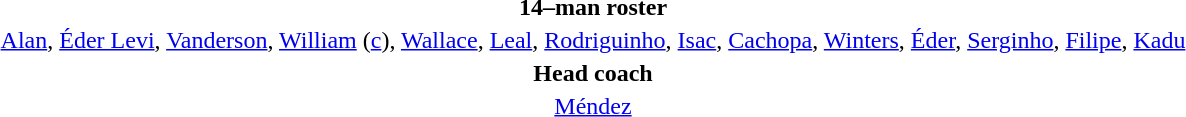<table style="text-align:center; margin-top:2em; margin-left:auto; margin-right:auto">
<tr>
<td><strong>14–man roster</strong></td>
</tr>
<tr>
<td><a href='#'>Alan</a>, <a href='#'>Éder Levi</a>, <a href='#'>Vanderson</a>, <a href='#'>William</a> (<a href='#'>c</a>), <a href='#'>Wallace</a>, <a href='#'>Leal</a>, <a href='#'>Rodriguinho</a>, <a href='#'>Isac</a>, <a href='#'>Cachopa</a>, <a href='#'>Winters</a>, <a href='#'>Éder</a>, <a href='#'>Serginho</a>, <a href='#'>Filipe</a>, <a href='#'>Kadu</a></td>
</tr>
<tr>
<td><strong>Head coach</strong></td>
</tr>
<tr>
<td><a href='#'>Méndez</a></td>
</tr>
</table>
